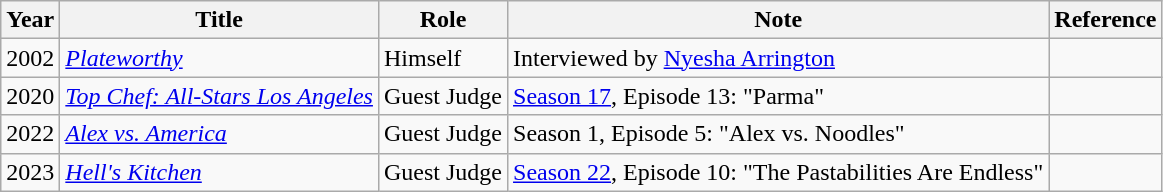<table class="wikitable sortable">
<tr>
<th>Year</th>
<th>Title</th>
<th>Role</th>
<th>Note</th>
<th>Reference</th>
</tr>
<tr>
<td>2002</td>
<td><em><a href='#'>Plateworthy</a></em></td>
<td>Himself</td>
<td>Interviewed by <a href='#'>Nyesha Arrington</a></td>
<td></td>
</tr>
<tr>
<td>2020</td>
<td><em><a href='#'>Top Chef: All-Stars Los Angeles</a></em></td>
<td>Guest Judge</td>
<td><a href='#'>Season 17</a>, Episode 13: "Parma"</td>
<td></td>
</tr>
<tr>
<td>2022</td>
<td><em><a href='#'>Alex vs. America</a></em></td>
<td>Guest Judge</td>
<td>Season 1, Episode 5: "Alex vs. Noodles"</td>
<td></td>
</tr>
<tr>
<td>2023</td>
<td><em><a href='#'>Hell's Kitchen</a></em></td>
<td>Guest Judge</td>
<td><a href='#'>Season 22</a>, Episode 10: "The Pastabilities Are Endless"</td>
<td></td>
</tr>
</table>
